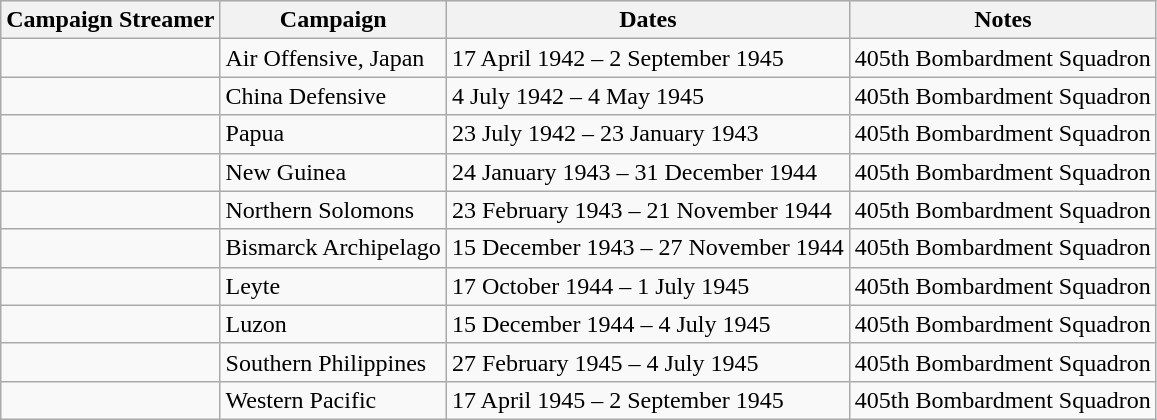<table class="wikitable">
<tr style="background:#efefef;">
<th>Campaign Streamer</th>
<th>Campaign</th>
<th>Dates</th>
<th>Notes</th>
</tr>
<tr>
<td></td>
<td>Air Offensive, Japan</td>
<td>17 April 1942 – 2 September 1945</td>
<td>405th Bombardment Squadron</td>
</tr>
<tr>
<td></td>
<td>China Defensive</td>
<td>4 July 1942 – 4 May 1945</td>
<td>405th Bombardment Squadron</td>
</tr>
<tr>
<td></td>
<td>Papua</td>
<td>23 July 1942 – 23 January 1943</td>
<td>405th Bombardment Squadron</td>
</tr>
<tr>
<td></td>
<td>New Guinea</td>
<td>24 January 1943 – 31 December 1944</td>
<td>405th Bombardment Squadron</td>
</tr>
<tr>
<td></td>
<td>Northern Solomons</td>
<td>23 February 1943 – 21 November 1944</td>
<td>405th Bombardment Squadron</td>
</tr>
<tr>
<td></td>
<td>Bismarck Archipelago</td>
<td>15 December 1943 – 27 November 1944</td>
<td>405th Bombardment Squadron</td>
</tr>
<tr>
<td></td>
<td>Leyte</td>
<td>17 October 1944 – 1 July 1945</td>
<td>405th Bombardment Squadron</td>
</tr>
<tr>
<td></td>
<td>Luzon</td>
<td>15 December 1944 – 4 July 1945</td>
<td>405th Bombardment Squadron</td>
</tr>
<tr>
<td></td>
<td>Southern Philippines</td>
<td>27 February 1945 – 4 July 1945</td>
<td>405th Bombardment Squadron</td>
</tr>
<tr>
<td></td>
<td>Western Pacific</td>
<td>17 April 1945 – 2 September 1945</td>
<td>405th Bombardment Squadron</td>
</tr>
</table>
